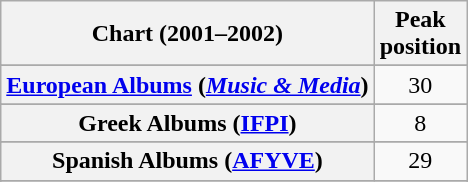<table class="wikitable sortable plainrowheaders" style="text-align:center">
<tr>
<th scope="col">Chart (2001–2002)</th>
<th scope="col">Peak<br> position</th>
</tr>
<tr>
</tr>
<tr>
</tr>
<tr>
</tr>
<tr>
</tr>
<tr>
</tr>
<tr>
<th scope="row"><a href='#'>European Albums</a> (<em><a href='#'>Music & Media</a></em>)</th>
<td>30</td>
</tr>
<tr>
</tr>
<tr>
<th scope="row">Greek Albums (<a href='#'>IFPI</a>)</th>
<td>8</td>
</tr>
<tr>
</tr>
<tr>
</tr>
<tr>
</tr>
<tr>
</tr>
<tr>
</tr>
<tr>
<th scope="row">Spanish Albums (<a href='#'>AFYVE</a>)</th>
<td>29</td>
</tr>
<tr>
</tr>
<tr>
</tr>
<tr>
</tr>
<tr>
</tr>
</table>
